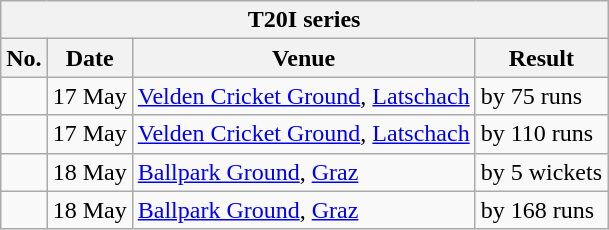<table class="wikitable">
<tr>
<th colspan="5">T20I series</th>
</tr>
<tr>
<th>No.</th>
<th>Date</th>
<th>Venue</th>
<th>Result</th>
</tr>
<tr>
<td></td>
<td>17 May</td>
<td><a href='#'>Velden Cricket Ground</a>, <a href='#'>Latschach</a></td>
<td> by 75 runs</td>
</tr>
<tr>
<td></td>
<td>17 May</td>
<td><a href='#'>Velden Cricket Ground</a>, <a href='#'>Latschach</a></td>
<td> by 110 runs</td>
</tr>
<tr>
<td></td>
<td>18 May</td>
<td><a href='#'>Ballpark Ground</a>, <a href='#'>Graz</a></td>
<td> by 5 wickets</td>
</tr>
<tr>
<td></td>
<td>18 May</td>
<td><a href='#'>Ballpark Ground</a>, <a href='#'>Graz</a></td>
<td> by 168 runs</td>
</tr>
</table>
